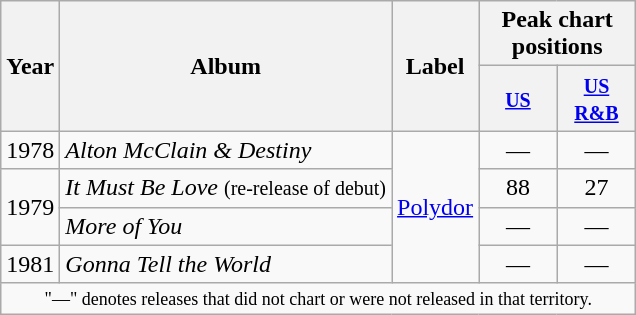<table class="wikitable">
<tr>
<th scope="col" rowspan="2">Year</th>
<th scope="col" rowspan="2">Album</th>
<th scope="col" rowspan="2">Label</th>
<th scope="col" colspan="2">Peak chart positions</th>
</tr>
<tr>
<th style="width:45px;"><small><a href='#'>US</a></small><br></th>
<th style="width:45px;"><small><a href='#'>US R&B</a></small><br></th>
</tr>
<tr>
<td>1978</td>
<td><em>Alton McClain & Destiny</em></td>
<td rowspan="4"><a href='#'>Polydor</a></td>
<td align=center>—</td>
<td align=center>—</td>
</tr>
<tr>
<td rowspan="2">1979</td>
<td><em>It Must Be Love</em> <small>(re-release of debut)</small></td>
<td align=center>88</td>
<td align=center>27</td>
</tr>
<tr>
<td><em>More of You</em></td>
<td align=center>—</td>
<td align=center>—</td>
</tr>
<tr>
<td>1981</td>
<td><em>Gonna Tell the World</em></td>
<td align=center>—</td>
<td align=center>—</td>
</tr>
<tr>
<td colspan="6" style="text-align:center; font-size:9pt;">"—" denotes releases that did not chart or were not released in that territory.</td>
</tr>
</table>
